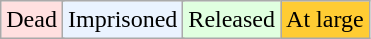<table class="wikitable">
<tr>
<td colspan=65 bgcolor=#ffe0e0>Dead</td>
<td colspan=65 bgcolor=#eaf3ff>Imprisoned</td>
<td colspan=65 bgcolor=#e0ffe0>Released</td>
<td colspan=65 bgcolor=#fc3>At large</td>
</tr>
</table>
